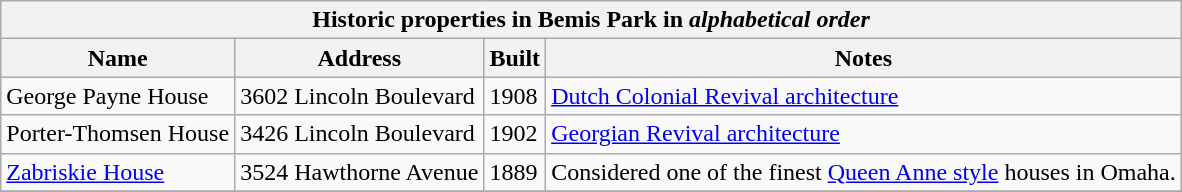<table class="wikitable">
<tr>
<th align="center" colspan="6"><strong>Historic properties in Bemis Park</strong> in <em>alphabetical order</em></th>
</tr>
<tr>
<th>Name</th>
<th>Address</th>
<th>Built</th>
<th>Notes</th>
</tr>
<tr>
<td>George Payne House</td>
<td>3602 Lincoln Boulevard</td>
<td>1908</td>
<td><a href='#'>Dutch Colonial Revival architecture</a></td>
</tr>
<tr>
<td>Porter-Thomsen House</td>
<td>3426 Lincoln Boulevard</td>
<td>1902</td>
<td><a href='#'>Georgian Revival architecture</a></td>
</tr>
<tr>
<td><a href='#'>Zabriskie House</a></td>
<td>3524 Hawthorne Avenue</td>
<td>1889</td>
<td>Considered one of the finest <a href='#'>Queen Anne style</a> houses in Omaha.</td>
</tr>
<tr>
</tr>
</table>
